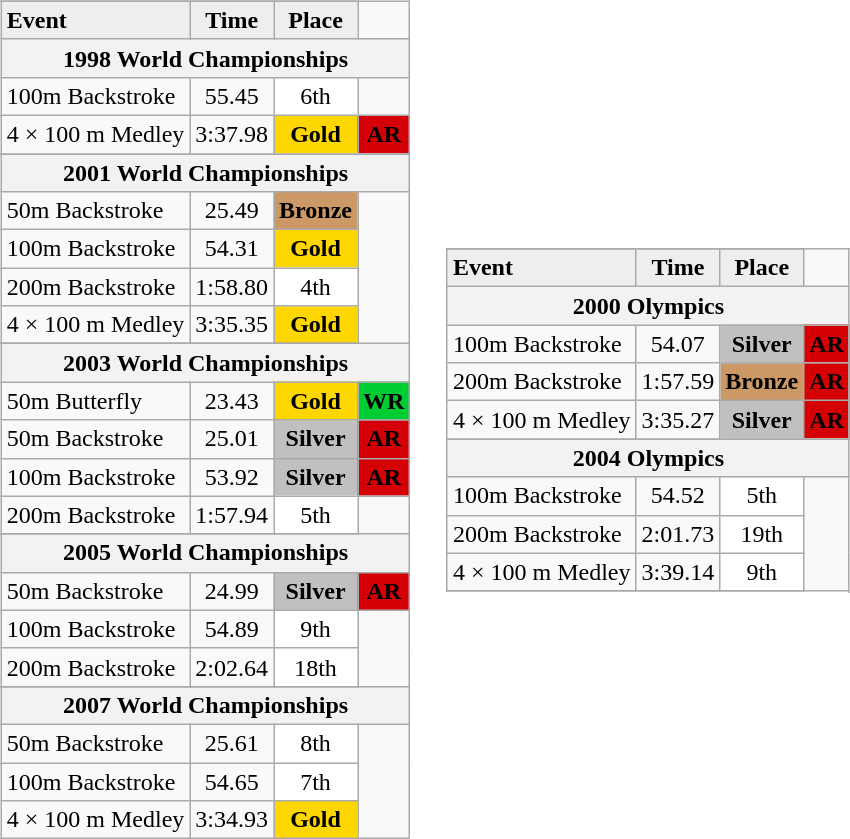<table>
<tr>
<td><br><table class="wikitable">
<tr bgcolor="#eeeeee">
</tr>
<tr bgcolor="#eeeeee">
<td><strong>Event</strong></td>
<td align="center"><strong>Time</strong></td>
<td align="center"><strong>Place</strong></td>
</tr>
<tr bgcolor="#eeeeee">
<th colspan="4">1998 World Championships</th>
</tr>
<tr>
<td>100m Backstroke</td>
<td align="center">55.45</td>
<td bgcolor="white" align="center">6th</td>
</tr>
<tr>
<td>4 × 100 m Medley</td>
<td align="center">3:37.98</td>
<td bgcolor="gold" align="center"><strong>Gold</strong></td>
<td bgcolor="#D50005" align="center"><strong>AR</strong></td>
</tr>
<tr>
</tr>
<tr bgcolor="#eeeeee">
<th colspan="4">2001 World Championships</th>
</tr>
<tr>
<td>50m Backstroke</td>
<td align="center">25.49</td>
<td bgcolor="cc9966" align="center"><strong>Bronze</strong></td>
</tr>
<tr>
<td>100m Backstroke</td>
<td align="center">54.31</td>
<td bgcolor="gold" align="center"><strong>Gold</strong></td>
</tr>
<tr>
<td>200m Backstroke</td>
<td align="center">1:58.80</td>
<td bgcolor="white" align="center">4th</td>
</tr>
<tr>
<td>4 × 100 m Medley</td>
<td align="center">3:35.35</td>
<td bgcolor="gold" align="center"><strong>Gold</strong></td>
</tr>
<tr>
</tr>
<tr bgcolor="#eeeeee">
<th colspan="4">2003 World Championships</th>
</tr>
<tr>
<td>50m Butterfly</td>
<td align="center">23.43</td>
<td bgcolor="Gold" align="center"><strong>Gold</strong></td>
<td bgcolor="00CC33" align="center"><strong>WR</strong></td>
</tr>
<tr>
<td>50m Backstroke</td>
<td align="center">25.01</td>
<td bgcolor="silver" align="center"><strong>Silver</strong></td>
<td bgcolor="#D50005" align="center"><strong>AR</strong></td>
</tr>
<tr>
<td>100m Backstroke</td>
<td align="center">53.92</td>
<td bgcolor="silver" align="center"><strong>Silver</strong></td>
<td bgcolor="#D50005" align="center"><strong>AR</strong></td>
</tr>
<tr>
<td>200m Backstroke</td>
<td align="center">1:57.94</td>
<td bgcolor="white" align="center">5th</td>
</tr>
<tr>
</tr>
<tr bgcolor="#eeeeee">
<th colspan="4">2005 World Championships</th>
</tr>
<tr>
<td>50m Backstroke</td>
<td align="center">24.99</td>
<td bgcolor="silver" align="center"><strong>Silver</strong></td>
<td bgcolor="#D50005" align="center"><strong>AR</strong></td>
</tr>
<tr>
<td>100m Backstroke</td>
<td align="center">54.89</td>
<td bgcolor="white" align="center">9th</td>
</tr>
<tr>
<td>200m Backstroke</td>
<td align="center">2:02.64</td>
<td bgcolor="white" align="center">18th</td>
</tr>
<tr>
</tr>
<tr bgcolor="#eeeeee">
<th colspan="4">2007 World Championships</th>
</tr>
<tr>
<td>50m Backstroke</td>
<td align="center">25.61</td>
<td bgcolor="white" align="center">8th</td>
</tr>
<tr>
<td>100m Backstroke</td>
<td align="center">54.65</td>
<td bgcolor="white" align="center">7th</td>
</tr>
<tr>
<td>4 × 100 m Medley</td>
<td align="center">3:34.93</td>
<td bgcolor="Gold" align="center"><strong>Gold</strong></td>
</tr>
</table>
</td>
<td></td>
<td><br><table class="wikitable">
<tr bgcolor="#eeeeee">
</tr>
<tr bgcolor="#eeeeee">
<td><strong>Event</strong></td>
<td align="center"><strong>Time</strong></td>
<td align="center"><strong>Place</strong></td>
</tr>
<tr bgcolor="#eeeeee">
<th colspan="4">2000 Olympics</th>
</tr>
<tr>
<td>100m Backstroke</td>
<td align="center">54.07</td>
<td bgcolor="silver" align="center"><strong>Silver</strong></td>
<td bgcolor="#D50005" align="center"><strong>AR</strong></td>
</tr>
<tr>
<td>200m Backstroke</td>
<td align="center">1:57.59</td>
<td bgcolor="cc9966" align="center"><strong>Bronze</strong></td>
<td bgcolor="#D50005" align="center"><strong>AR</strong></td>
</tr>
<tr>
<td>4 × 100 m Medley</td>
<td align="center">3:35.27</td>
<td bgcolor="silver" align="center"><strong>Silver</strong></td>
<td bgcolor="#D50005" align="center"><strong>AR</strong></td>
</tr>
<tr>
</tr>
<tr bgcolor="#eeeeee">
<th colspan="4">2004 Olympics</th>
</tr>
<tr>
<td>100m Backstroke</td>
<td align="center">54.52</td>
<td bgcolor="white" align="center">5th</td>
</tr>
<tr>
<td>200m Backstroke</td>
<td align="center">2:01.73</td>
<td bgcolor="white" align="center">19th</td>
</tr>
<tr>
<td>4 × 100 m Medley</td>
<td align="center">3:39.14</td>
<td bgcolor="white" align="center">9th</td>
</tr>
<tr>
</tr>
</table>
</td>
</tr>
</table>
